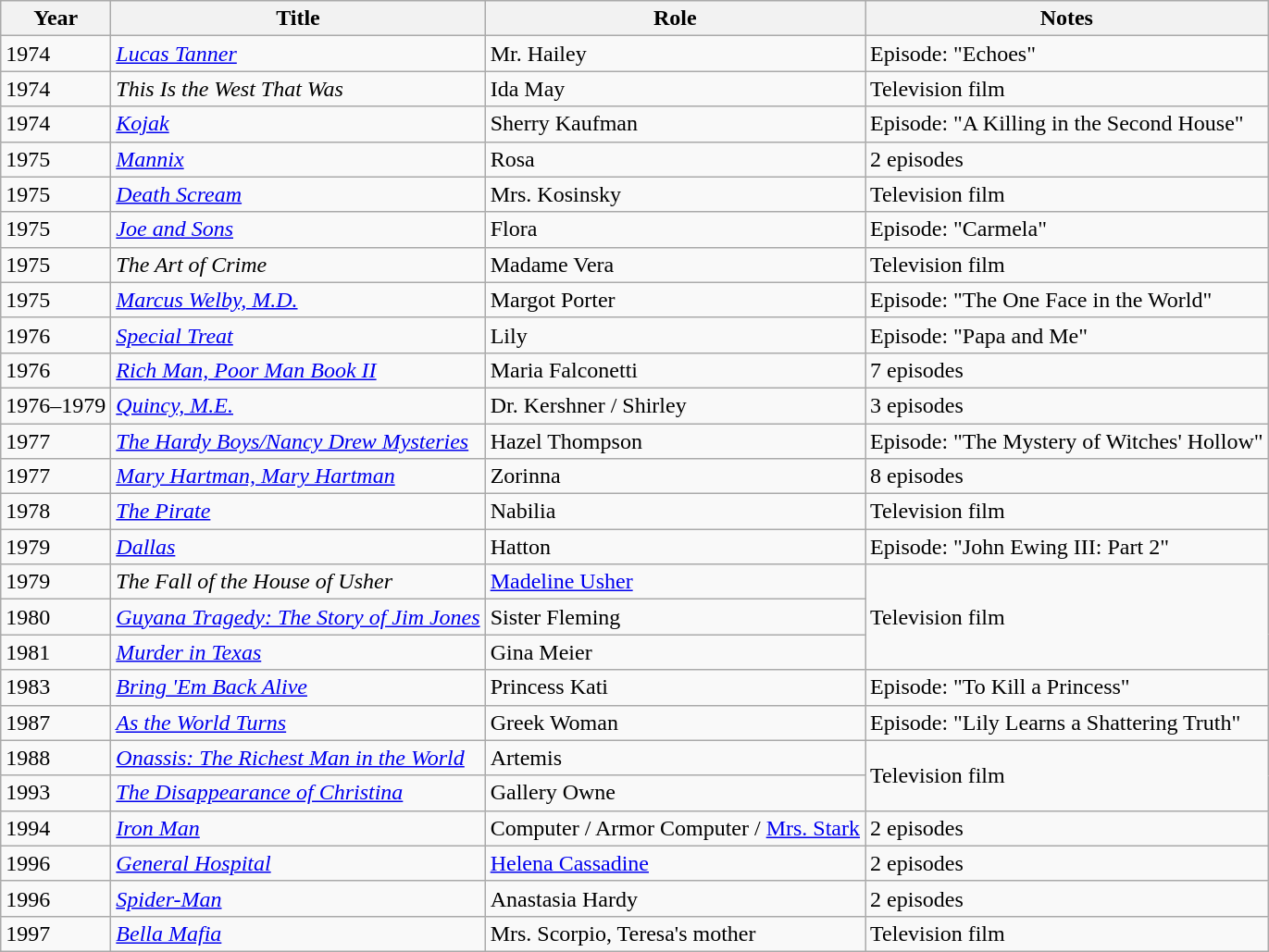<table class="wikitable sortable">
<tr>
<th>Year</th>
<th>Title</th>
<th>Role</th>
<th>Notes</th>
</tr>
<tr>
<td>1974</td>
<td><em><a href='#'>Lucas Tanner</a></em></td>
<td>Mr. Hailey</td>
<td>Episode: "Echoes"</td>
</tr>
<tr>
<td>1974</td>
<td><em>This Is the West That Was</em></td>
<td>Ida May</td>
<td>Television film</td>
</tr>
<tr>
<td>1974</td>
<td><em><a href='#'>Kojak</a></em></td>
<td>Sherry Kaufman</td>
<td>Episode: "A Killing in the Second House"</td>
</tr>
<tr>
<td>1975</td>
<td><em><a href='#'>Mannix</a></em></td>
<td>Rosa</td>
<td>2 episodes</td>
</tr>
<tr>
<td>1975</td>
<td><em><a href='#'>Death Scream</a></em></td>
<td>Mrs. Kosinsky</td>
<td>Television film</td>
</tr>
<tr>
<td>1975</td>
<td><em><a href='#'>Joe and Sons</a></em></td>
<td>Flora</td>
<td>Episode: "Carmela"</td>
</tr>
<tr>
<td>1975</td>
<td><em>The Art of Crime</em></td>
<td>Madame Vera</td>
<td>Television film</td>
</tr>
<tr>
<td>1975</td>
<td><em><a href='#'>Marcus Welby, M.D.</a></em></td>
<td>Margot Porter</td>
<td>Episode: "The One Face in the World"</td>
</tr>
<tr>
<td>1976</td>
<td><em><a href='#'>Special Treat</a></em></td>
<td>Lily</td>
<td>Episode: "Papa and Me"</td>
</tr>
<tr>
<td>1976</td>
<td><em><a href='#'>Rich Man, Poor Man Book II</a></em></td>
<td>Maria Falconetti</td>
<td>7 episodes</td>
</tr>
<tr>
<td>1976–1979</td>
<td><em><a href='#'>Quincy, M.E.</a></em></td>
<td>Dr. Kershner / Shirley</td>
<td>3 episodes</td>
</tr>
<tr>
<td>1977</td>
<td><em><a href='#'>The Hardy Boys/Nancy Drew Mysteries</a></em></td>
<td>Hazel Thompson</td>
<td>Episode: "The Mystery of Witches' Hollow"</td>
</tr>
<tr>
<td>1977</td>
<td><em><a href='#'>Mary Hartman, Mary Hartman</a></em></td>
<td>Zorinna</td>
<td>8 episodes</td>
</tr>
<tr>
<td>1978</td>
<td><a href='#'><em>The Pirate</em></a></td>
<td>Nabilia</td>
<td>Television film</td>
</tr>
<tr>
<td>1979</td>
<td><em><a href='#'>Dallas</a></em></td>
<td>Hatton</td>
<td>Episode: "John Ewing III: Part 2"</td>
</tr>
<tr>
<td>1979</td>
<td><em>The Fall of the House of Usher</em></td>
<td><a href='#'>Madeline Usher</a></td>
<td rowspan="3">Television film</td>
</tr>
<tr>
<td>1980</td>
<td><em><a href='#'>Guyana Tragedy: The Story of Jim Jones</a></em></td>
<td>Sister Fleming</td>
</tr>
<tr>
<td>1981</td>
<td><em><a href='#'>Murder in Texas</a></em></td>
<td>Gina Meier</td>
</tr>
<tr>
<td>1983</td>
<td><a href='#'><em>Bring 'Em Back Alive</em></a></td>
<td>Princess Kati</td>
<td>Episode: "To Kill a Princess"</td>
</tr>
<tr>
<td>1987</td>
<td><em><a href='#'>As the World Turns</a></em></td>
<td>Greek Woman</td>
<td>Episode: "Lily Learns a Shattering Truth"</td>
</tr>
<tr>
<td>1988</td>
<td><em><a href='#'>Onassis: The Richest Man in the World</a></em></td>
<td>Artemis</td>
<td rowspan="2">Television film</td>
</tr>
<tr>
<td>1993</td>
<td><em><a href='#'>The Disappearance of Christina</a></em></td>
<td>Gallery Owne</td>
</tr>
<tr>
<td>1994</td>
<td><a href='#'><em>Iron Man</em></a></td>
<td>Computer / Armor Computer / <a href='#'>Mrs. Stark</a></td>
<td>2 episodes</td>
</tr>
<tr>
<td>1996</td>
<td><em><a href='#'>General Hospital</a></em></td>
<td><a href='#'>Helena Cassadine</a></td>
<td>2 episodes</td>
</tr>
<tr>
<td>1996</td>
<td><a href='#'><em>Spider-Man</em></a></td>
<td>Anastasia Hardy</td>
<td>2 episodes</td>
</tr>
<tr>
<td>1997</td>
<td><em><a href='#'>Bella Mafia</a></em></td>
<td>Mrs. Scorpio, Teresa's mother</td>
<td>Television film</td>
</tr>
</table>
